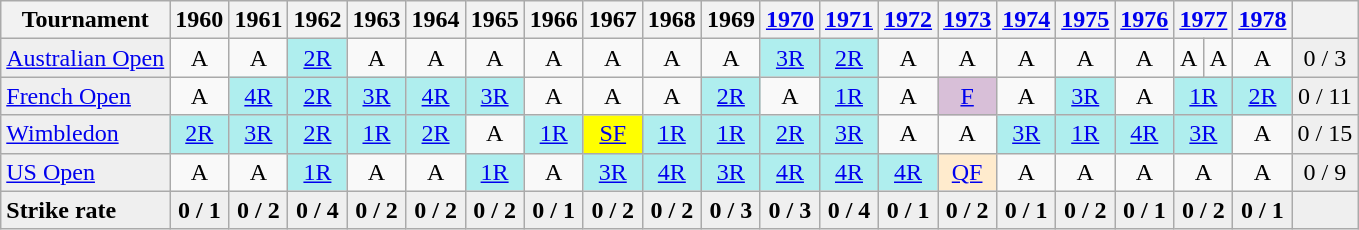<table class=wikitable style=text-align:center>
<tr>
<th>Tournament</th>
<th>1960</th>
<th>1961</th>
<th>1962</th>
<th>1963</th>
<th>1964</th>
<th>1965</th>
<th>1966</th>
<th>1967</th>
<th>1968</th>
<th>1969</th>
<th><a href='#'>1970</a></th>
<th><a href='#'>1971</a></th>
<th><a href='#'>1972</a></th>
<th><a href='#'>1973</a></th>
<th><a href='#'>1974</a></th>
<th><a href='#'>1975</a></th>
<th><a href='#'>1976</a></th>
<th colspan=2><a href='#'>1977</a></th>
<th><a href='#'>1978</a></th>
<th></th>
</tr>
<tr>
<td align=left bgcolor=#efefef><a href='#'>Australian Open</a></td>
<td>A</td>
<td>A</td>
<td bgcolor=afeeee><a href='#'>2R</a></td>
<td>A</td>
<td>A</td>
<td>A</td>
<td>A</td>
<td>A</td>
<td>A</td>
<td>A</td>
<td bgcolor=afeeee><a href='#'>3R</a></td>
<td bgcolor=afeeee><a href='#'>2R</a></td>
<td>A</td>
<td>A</td>
<td>A</td>
<td>A</td>
<td>A</td>
<td>A</td>
<td>A</td>
<td>A</td>
<td bgcolor=#efefef>0 / 3</td>
</tr>
<tr>
<td align=left bgcolor=#efefef><a href='#'>French Open</a></td>
<td>A</td>
<td bgcolor=afeeee><a href='#'>4R</a></td>
<td bgcolor=afeeee><a href='#'>2R</a></td>
<td bgcolor=afeeee><a href='#'>3R</a></td>
<td bgcolor=afeeee><a href='#'>4R</a></td>
<td bgcolor=afeeee><a href='#'>3R</a></td>
<td>A</td>
<td>A</td>
<td>A</td>
<td bgcolor=afeeee><a href='#'>2R</a></td>
<td>A</td>
<td bgcolor=afeeee><a href='#'>1R</a></td>
<td>A</td>
<td bgcolor=thistle><a href='#'>F</a></td>
<td>A</td>
<td bgcolor=afeeee><a href='#'>3R</a></td>
<td>A</td>
<td bgcolor=afeeee colspan=2><a href='#'>1R</a></td>
<td bgcolor=afeeee><a href='#'>2R</a></td>
<td bgcolor=#efefef>0 / 11</td>
</tr>
<tr>
<td align=left bgcolor=#efefef><a href='#'>Wimbledon</a></td>
<td bgcolor=afeeee><a href='#'>2R</a></td>
<td bgcolor=afeeee><a href='#'>3R</a></td>
<td bgcolor=afeeee><a href='#'>2R</a></td>
<td bgcolor=afeeee><a href='#'>1R</a></td>
<td bgcolor=afeeee><a href='#'>2R</a></td>
<td>A</td>
<td bgcolor=afeeee><a href='#'>1R</a></td>
<td bgcolor=yellow><a href='#'>SF</a></td>
<td bgcolor=afeeee><a href='#'>1R</a></td>
<td bgcolor=afeeee><a href='#'>1R</a></td>
<td bgcolor=afeeee><a href='#'>2R</a></td>
<td bgcolor=afeeee><a href='#'>3R</a></td>
<td>A</td>
<td>A</td>
<td bgcolor=afeeee><a href='#'>3R</a></td>
<td bgcolor=afeeee><a href='#'>1R</a></td>
<td bgcolor=afeeee><a href='#'>4R</a></td>
<td bgcolor=afeeee colspan=2><a href='#'>3R</a></td>
<td>A</td>
<td bgcolor=#efefef>0 / 15</td>
</tr>
<tr>
<td align=left bgcolor=#efefef><a href='#'>US Open</a></td>
<td>A</td>
<td>A</td>
<td bgcolor=afeeee><a href='#'>1R</a></td>
<td>A</td>
<td>A</td>
<td bgcolor=afeeee><a href='#'>1R</a></td>
<td>A</td>
<td bgcolor=afeeee><a href='#'>3R</a></td>
<td bgcolor=afeeee><a href='#'>4R</a></td>
<td bgcolor=afeeee><a href='#'>3R</a></td>
<td bgcolor=afeeee><a href='#'>4R</a></td>
<td bgcolor=afeeee><a href='#'>4R</a></td>
<td bgcolor=afeeee><a href='#'>4R</a></td>
<td bgcolor=ffebcd><a href='#'>QF</a></td>
<td>A</td>
<td>A</td>
<td>A</td>
<td colspan=2>A</td>
<td>A</td>
<td bgcolor=#efefef>0 / 9</td>
</tr>
<tr style="font-weight:bold; background:#efefef;">
<td style=text-align:left>Strike rate</td>
<td>0 / 1</td>
<td>0 / 2</td>
<td>0 / 4</td>
<td>0 / 2</td>
<td>0 / 2</td>
<td>0 / 2</td>
<td>0 / 1</td>
<td>0 / 2</td>
<td>0 / 2</td>
<td>0 / 3</td>
<td>0 / 3</td>
<td>0 / 4</td>
<td>0 / 1</td>
<td>0 / 2</td>
<td>0 / 1</td>
<td>0 / 2</td>
<td>0 / 1</td>
<td colspan=2>0 / 2</td>
<td>0 / 1</td>
<td></td>
</tr>
</table>
